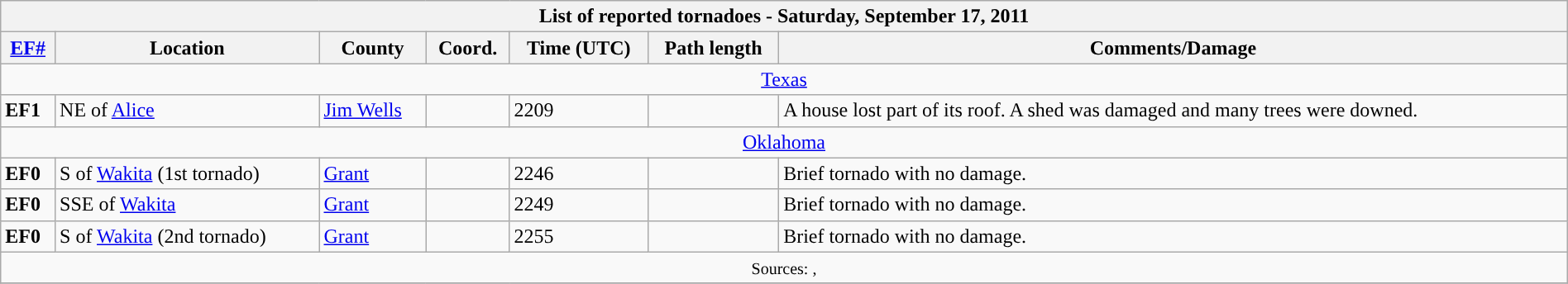<table class="wikitable collapsible" width="100%">
<tr>
<th colspan="7">List of reported tornadoes - Saturday, September 17, 2011</th>
</tr>
<tr>
<th><a href='#'>EF#</a></th>
<th>Location</th>
<th>County</th>
<th>Coord.</th>
<th>Time (UTC)</th>
<th>Path length</th>
<th>Comments/Damage</th>
</tr>
<tr>
<td colspan="7" align=center><a href='#'>Texas</a></td>
</tr>
<tr>
<td><strong>EF1</strong></td>
<td>NE of <a href='#'>Alice</a></td>
<td><a href='#'>Jim Wells</a></td>
<td></td>
<td>2209</td>
<td></td>
<td>A house lost part of its roof. A shed was damaged and many trees were downed.</td>
</tr>
<tr>
<td colspan="7" align=center><a href='#'>Oklahoma</a></td>
</tr>
<tr>
<td><strong>EF0</strong></td>
<td>S of <a href='#'>Wakita</a> (1st tornado)</td>
<td><a href='#'>Grant</a></td>
<td></td>
<td>2246</td>
<td></td>
<td>Brief tornado with no damage.</td>
</tr>
<tr>
<td><strong>EF0</strong></td>
<td>SSE of <a href='#'>Wakita</a></td>
<td><a href='#'>Grant</a></td>
<td></td>
<td>2249</td>
<td></td>
<td>Brief tornado with no damage.</td>
</tr>
<tr>
<td><strong>EF0</strong></td>
<td>S of <a href='#'>Wakita</a> (2nd tornado)</td>
<td><a href='#'>Grant</a></td>
<td></td>
<td>2255</td>
<td></td>
<td>Brief tornado with no damage.</td>
</tr>
<tr>
<td colspan="7" align=center><small>Sources: , </small></td>
</tr>
<tr>
</tr>
</table>
